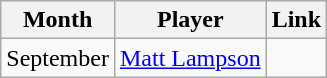<table class=wikitable>
<tr>
<th>Month</th>
<th>Player</th>
<th>Link</th>
</tr>
<tr>
<td>September</td>
<td> <a href='#'>Matt Lampson</a></td>
<td></td>
</tr>
</table>
